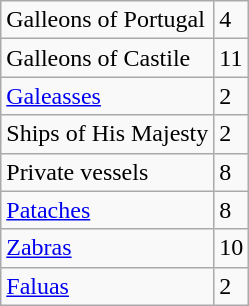<table class="wikitable">
<tr>
<td>Galleons of Portugal</td>
<td>4</td>
</tr>
<tr>
<td>Galleons of Castile</td>
<td>11</td>
</tr>
<tr>
<td><a href='#'>Galeasses</a></td>
<td>2</td>
</tr>
<tr>
<td>Ships of His Majesty</td>
<td>2</td>
</tr>
<tr>
<td>Private vessels</td>
<td>8</td>
</tr>
<tr>
<td><a href='#'>Pataches</a></td>
<td>8</td>
</tr>
<tr>
<td><a href='#'>Zabras</a></td>
<td>10</td>
</tr>
<tr>
<td><a href='#'>Faluas</a></td>
<td>2</td>
</tr>
</table>
